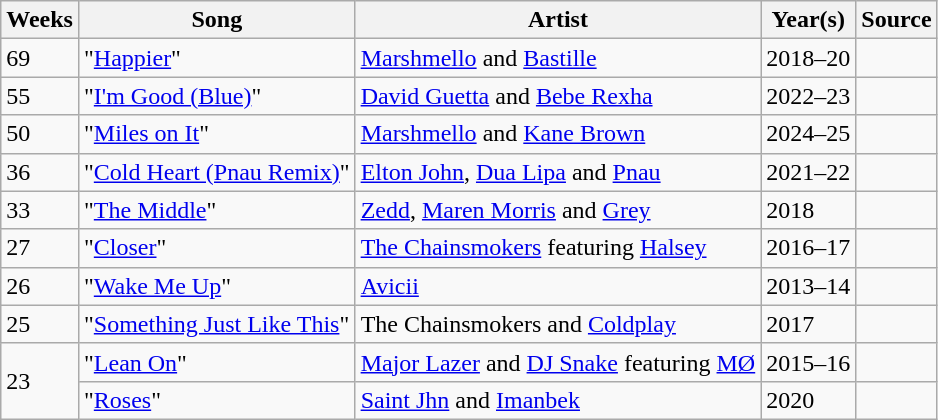<table class="wikitable">
<tr>
<th>Weeks</th>
<th>Song</th>
<th>Artist</th>
<th>Year(s)</th>
<th>Source</th>
</tr>
<tr>
<td>69</td>
<td>"<a href='#'>Happier</a>"</td>
<td><a href='#'>Marshmello</a> and <a href='#'>Bastille</a></td>
<td>2018–20</td>
<td></td>
</tr>
<tr>
<td>55</td>
<td>"<a href='#'>I'm Good (Blue)</a>"</td>
<td><a href='#'>David Guetta</a> and <a href='#'>Bebe Rexha</a></td>
<td>2022–23</td>
<td></td>
</tr>
<tr>
<td>50</td>
<td>"<a href='#'>Miles on It</a>"</td>
<td><a href='#'>Marshmello</a> and <a href='#'>Kane Brown</a></td>
<td>2024–25</td>
<td></td>
</tr>
<tr>
<td>36</td>
<td>"<a href='#'>Cold Heart (Pnau Remix)</a>"</td>
<td><a href='#'>Elton John</a>, <a href='#'>Dua Lipa</a> and <a href='#'>Pnau</a></td>
<td>2021–22</td>
<td></td>
</tr>
<tr>
<td>33</td>
<td>"<a href='#'>The Middle</a>"</td>
<td><a href='#'>Zedd</a>, <a href='#'>Maren Morris</a> and <a href='#'>Grey</a></td>
<td>2018</td>
<td></td>
</tr>
<tr>
<td>27</td>
<td>"<a href='#'>Closer</a>"</td>
<td><a href='#'>The Chainsmokers</a> featuring <a href='#'>Halsey</a></td>
<td>2016–17</td>
<td></td>
</tr>
<tr>
<td>26</td>
<td>"<a href='#'>Wake Me Up</a>"</td>
<td><a href='#'>Avicii</a></td>
<td>2013–14</td>
<td></td>
</tr>
<tr>
<td>25</td>
<td>"<a href='#'>Something Just Like This</a>"</td>
<td>The Chainsmokers and <a href='#'>Coldplay</a></td>
<td>2017</td>
<td></td>
</tr>
<tr>
<td rowspan="2">23</td>
<td>"<a href='#'>Lean On</a>"</td>
<td><a href='#'>Major Lazer</a> and <a href='#'>DJ Snake</a> featuring <a href='#'>MØ</a></td>
<td>2015–16</td>
<td></td>
</tr>
<tr>
<td>"<a href='#'>Roses</a>"</td>
<td><a href='#'>Saint Jhn</a> and <a href='#'>Imanbek</a></td>
<td>2020</td>
<td></td>
</tr>
</table>
